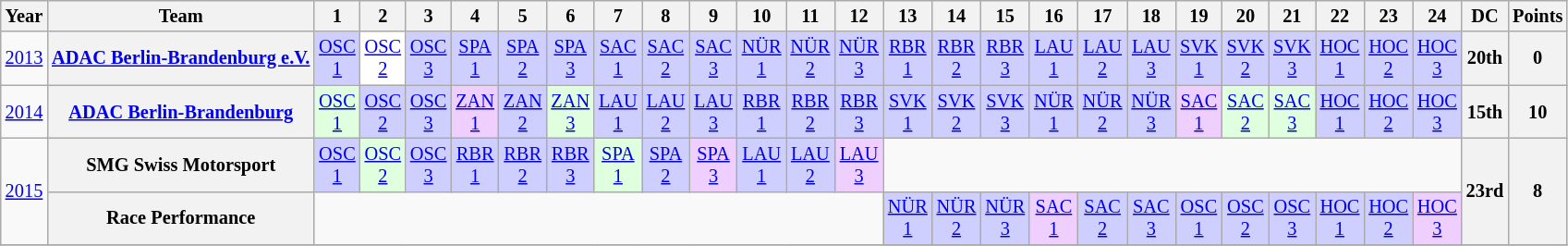<table class="wikitable" style="text-align:center; font-size:85%">
<tr>
<th>Year</th>
<th>Team</th>
<th>1</th>
<th>2</th>
<th>3</th>
<th>4</th>
<th>5</th>
<th>6</th>
<th>7</th>
<th>8</th>
<th>9</th>
<th>10</th>
<th>11</th>
<th>12</th>
<th>13</th>
<th>14</th>
<th>15</th>
<th>16</th>
<th>17</th>
<th>18</th>
<th>19</th>
<th>20</th>
<th>21</th>
<th>22</th>
<th>23</th>
<th>24</th>
<th>DC</th>
<th>Points</th>
</tr>
<tr>
<td><a href='#'>2013</a></td>
<th nowrap><a href='#'>ADAC Berlin-Brandenburg e.V.</a></th>
<td style="background:#CFCFFF;"><a href='#'>OSC<br>1</a><br></td>
<td style="background:#FFFFFF;"><a href='#'>OSC<br>2</a><br></td>
<td style="background:#CFCFFF;"><a href='#'>OSC<br>3</a><br></td>
<td style="background:#CFCFFF;"><a href='#'>SPA<br>1</a><br></td>
<td style="background:#CFCFFF;"><a href='#'>SPA<br>2</a><br></td>
<td style="background:#CFCFFF;"><a href='#'>SPA<br>3</a><br></td>
<td style="background:#CFCFFF;"><a href='#'>SAC<br>1</a><br></td>
<td style="background:#CFCFFF;"><a href='#'>SAC<br>2</a><br></td>
<td style="background:#CFCFFF;"><a href='#'>SAC<br>3</a><br></td>
<td style="background:#CFCFFF;"><a href='#'>NÜR<br>1</a><br></td>
<td style="background:#CFCFFF;"><a href='#'>NÜR<br>2</a><br></td>
<td style="background:#CFCFFF;"><a href='#'>NÜR<br>3</a><br></td>
<td style="background:#CFCFFF;"><a href='#'>RBR<br>1</a><br></td>
<td style="background:#CFCFFF;"><a href='#'>RBR<br>2</a><br></td>
<td style="background:#CFCFFF;"><a href='#'>RBR<br>3</a><br></td>
<td style="background:#CFCFFF;"><a href='#'>LAU<br>1</a><br></td>
<td style="background:#CFCFFF;"><a href='#'>LAU<br>2</a><br></td>
<td style="background:#CFCFFF;"><a href='#'>LAU<br>3</a><br></td>
<td style="background:#CFCFFF;"><a href='#'>SVK<br>1</a><br></td>
<td style="background:#CFCFFF;"><a href='#'>SVK<br>2</a><br></td>
<td style="background:#CFCFFF;"><a href='#'>SVK<br>3</a><br></td>
<td style="background:#CFCFFF;"><a href='#'>HOC<br>1</a><br></td>
<td style="background:#CFCFFF;"><a href='#'>HOC<br>2</a><br></td>
<td style="background:#CFCFFF;"><a href='#'>HOC<br>3</a><br></td>
<th>20th</th>
<th>0</th>
</tr>
<tr>
<td><a href='#'>2014</a></td>
<th nowrap><a href='#'>ADAC Berlin-Brandenburg</a></th>
<td style="background:#DFFFDF;"><a href='#'>OSC<br>1</a><br></td>
<td style="background:#CFCFFF;"><a href='#'>OSC<br>2</a><br></td>
<td style="background:#CFCFFF;"><a href='#'>OSC<br>3</a><br></td>
<td style="background:#EFCFFF;"><a href='#'>ZAN<br>1</a><br></td>
<td style="background:#CFCFFF;"><a href='#'>ZAN<br>2</a><br></td>
<td style="background:#DFFFDF;"><a href='#'>ZAN<br>3</a><br></td>
<td style="background:#CFCFFF;"><a href='#'>LAU<br>1</a><br></td>
<td style="background:#CFCFFF;"><a href='#'>LAU<br>2</a><br></td>
<td style="background:#CFCFFF;"><a href='#'>LAU<br>3</a><br></td>
<td style="background:#CFCFFF;"><a href='#'>RBR<br>1</a><br></td>
<td style="background:#CFCFFF;"><a href='#'>RBR<br>2</a><br></td>
<td style="background:#CFCFFF;"><a href='#'>RBR<br>3</a><br></td>
<td style="background:#CFCFFF;"><a href='#'>SVK<br>1</a><br></td>
<td style="background:#CFCFFF;"><a href='#'>SVK<br>2</a><br></td>
<td style="background:#CFCFFF;"><a href='#'>SVK<br>3</a><br></td>
<td style="background:#CFCFFF;"><a href='#'>NÜR<br>1</a><br></td>
<td style="background:#CFCFFF;"><a href='#'>NÜR<br>2</a><br></td>
<td style="background:#CFCFFF;"><a href='#'>NÜR<br>3</a><br></td>
<td style="background:#EFCFFF;"><a href='#'>SAC<br>1</a><br></td>
<td style="background:#DFFFDF;"><a href='#'>SAC<br>2</a><br></td>
<td style="background:#DFFFDF;"><a href='#'>SAC<br>3</a><br></td>
<td style="background:#CFCFFF;"><a href='#'>HOC<br>1</a><br></td>
<td style="background:#CFCFFF;"><a href='#'>HOC<br>2</a><br></td>
<td style="background:#CFCFFF;"><a href='#'>HOC<br>3</a><br></td>
<th>15th</th>
<th>10</th>
</tr>
<tr>
<td rowspan=2><a href='#'>2015</a></td>
<th nowrap>SMG Swiss Motorsport</th>
<td style="background:#CFCFFF"><a href='#'>OSC<br>1</a><br></td>
<td style="background:#DFFFDF"><a href='#'>OSC<br>2</a><br></td>
<td style="background:#CFCFFF"><a href='#'>OSC<br>3</a><br></td>
<td style="background:#CFCFFF"><a href='#'>RBR<br>1</a><br></td>
<td style="background:#CFCFFF"><a href='#'>RBR<br>2</a><br></td>
<td style="background:#CFCFFF"><a href='#'>RBR<br>3</a><br></td>
<td style="background:#DFFFDF"><a href='#'>SPA<br>1</a><br></td>
<td style="background:#CFCFFF"><a href='#'>SPA<br>2</a><br></td>
<td style="background:#EFCFFF"><a href='#'>SPA<br>3</a><br></td>
<td style="background:#CFCFFF"><a href='#'>LAU<br>1</a><br></td>
<td style="background:#CFCFFF"><a href='#'>LAU<br>2</a><br></td>
<td style="background:#EFCFFF"><a href='#'>LAU<br>3</a><br></td>
<td colspan=12></td>
<th rowspan=2>23rd</th>
<th rowspan=2>8</th>
</tr>
<tr>
<th nowrap>Race Performance</th>
<td colspan=12></td>
<td style="background:#CFCFFF"><a href='#'>NÜR<br>1</a><br></td>
<td style="background:#CFCFFF"><a href='#'>NÜR<br>2</a><br></td>
<td style="background:#CFCFFF"><a href='#'>NÜR<br>3</a><br></td>
<td style="background:#EFCFFF"><a href='#'>SAC<br>1</a><br></td>
<td style="background:#CFCFFF"><a href='#'>SAC<br>2</a><br></td>
<td style="background:#CFCFFF"><a href='#'>SAC<br>3</a><br></td>
<td style="background:#CFCFFF"><a href='#'>OSC<br>1</a><br></td>
<td style="background:#CFCFFF"><a href='#'>OSC<br>2</a><br></td>
<td style="background:#CFCFFF"><a href='#'>OSC<br>3</a><br></td>
<td style="background:#CFCFFF"><a href='#'>HOC<br>1</a><br></td>
<td style="background:#CFCFFF"><a href='#'>HOC<br>2</a><br></td>
<td style="background:#EFCFFF"><a href='#'>HOC<br>3</a><br></td>
</tr>
<tr>
</tr>
</table>
